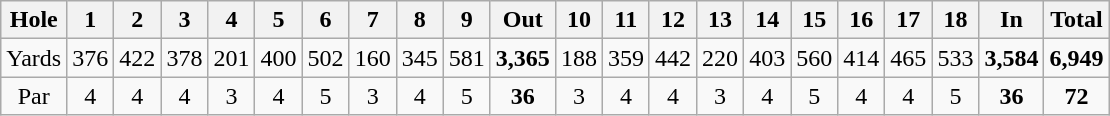<table class="wikitable" style="text-align:center">
<tr>
<th align="left">Hole</th>
<th>1</th>
<th>2</th>
<th>3</th>
<th>4</th>
<th>5</th>
<th>6</th>
<th>7</th>
<th>8</th>
<th>9</th>
<th>Out</th>
<th>10</th>
<th>11</th>
<th>12</th>
<th>13</th>
<th>14</th>
<th>15</th>
<th>16</th>
<th>17</th>
<th>18</th>
<th>In</th>
<th>Total</th>
</tr>
<tr>
<td align="center">Yards</td>
<td>376</td>
<td>422</td>
<td>378</td>
<td>201</td>
<td>400</td>
<td>502</td>
<td>160</td>
<td>345</td>
<td>581</td>
<td><strong>3,365</strong></td>
<td>188</td>
<td>359</td>
<td>442</td>
<td>220</td>
<td>403</td>
<td>560</td>
<td>414</td>
<td>465</td>
<td>533</td>
<td><strong>3,584</strong></td>
<td><strong>6,949</strong></td>
</tr>
<tr>
<td align="center">Par</td>
<td>4</td>
<td>4</td>
<td>4</td>
<td>3</td>
<td>4</td>
<td>5</td>
<td>3</td>
<td>4</td>
<td>5</td>
<td><strong>36</strong></td>
<td>3</td>
<td>4</td>
<td>4</td>
<td>3</td>
<td>4</td>
<td>5</td>
<td>4</td>
<td>4</td>
<td>5</td>
<td><strong>36</strong></td>
<td><strong>72</strong></td>
</tr>
</table>
